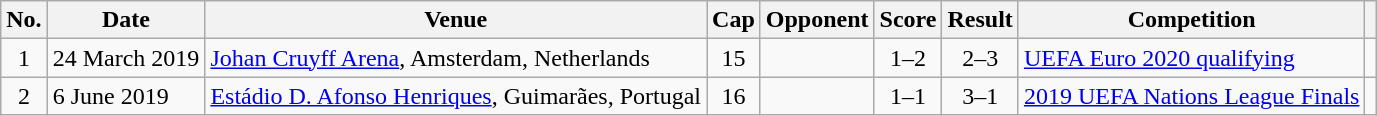<table class="wikitable sortable">
<tr>
<th scope="col">No.</th>
<th scope="col">Date</th>
<th scope="col">Venue</th>
<th scope="col">Cap</th>
<th scope="col">Opponent</th>
<th scope="col">Score</th>
<th scope="col">Result</th>
<th scope="col">Competition</th>
<th scope="col" class="unsortable"></th>
</tr>
<tr>
<td align="center">1</td>
<td>24 March 2019</td>
<td><a href='#'>Johan Cruyff Arena</a>, Amsterdam, Netherlands</td>
<td align="center">15</td>
<td></td>
<td align="center">1–2</td>
<td align="center">2–3</td>
<td><a href='#'>UEFA Euro 2020 qualifying</a></td>
<td align="center"></td>
</tr>
<tr>
<td align="center">2</td>
<td>6 June 2019</td>
<td><a href='#'>Estádio D. Afonso Henriques</a>, Guimarães, Portugal</td>
<td align="center">16</td>
<td></td>
<td align="center">1–1</td>
<td align="center">3–1 </td>
<td><a href='#'>2019 UEFA Nations League Finals</a></td>
<td align="center"></td>
</tr>
</table>
